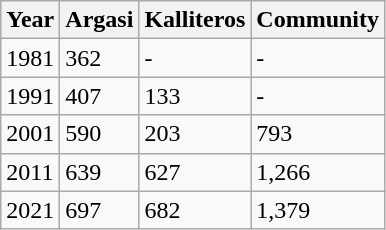<table class="wikitable">
<tr>
<th>Year</th>
<th>Argasi</th>
<th>Kalliteros</th>
<th>Community</th>
</tr>
<tr>
<td>1981</td>
<td>362</td>
<td>-</td>
<td>-</td>
</tr>
<tr>
<td>1991</td>
<td>407</td>
<td>133</td>
<td>-</td>
</tr>
<tr>
<td>2001</td>
<td>590</td>
<td>203</td>
<td>793</td>
</tr>
<tr>
<td>2011</td>
<td>639</td>
<td>627</td>
<td>1,266</td>
</tr>
<tr>
<td>2021</td>
<td>697</td>
<td>682</td>
<td>1,379</td>
</tr>
</table>
